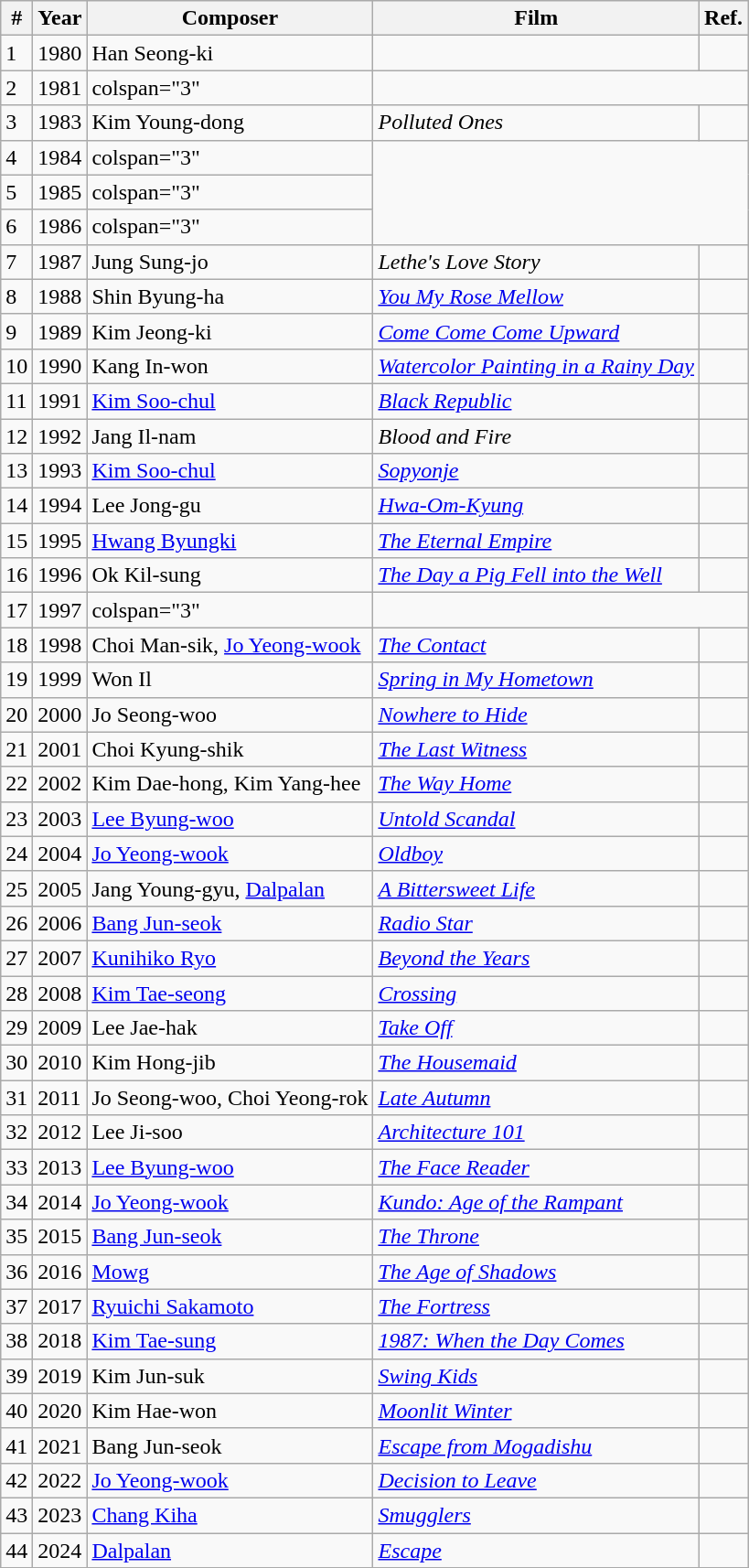<table class="wikitable">
<tr>
<th>#</th>
<th>Year</th>
<th>Composer</th>
<th>Film</th>
<th>Ref.</th>
</tr>
<tr>
<td>1</td>
<td>1980</td>
<td>Han Seong-ki</td>
<td></td>
<td></td>
</tr>
<tr>
<td>2</td>
<td>1981</td>
<td>colspan="3" </td>
</tr>
<tr>
<td>3</td>
<td>1983</td>
<td>Kim Young-dong</td>
<td><em>Polluted Ones</em></td>
<td></td>
</tr>
<tr>
<td>4</td>
<td>1984</td>
<td>colspan="3" </td>
</tr>
<tr>
<td>5</td>
<td>1985</td>
<td>colspan="3" </td>
</tr>
<tr>
<td>6</td>
<td>1986</td>
<td>colspan="3" </td>
</tr>
<tr>
<td>7</td>
<td>1987</td>
<td>Jung Sung-jo</td>
<td><em>Lethe's Love Story</em></td>
<td></td>
</tr>
<tr>
<td>8</td>
<td>1988</td>
<td>Shin Byung-ha</td>
<td><em><a href='#'>You My Rose Mellow</a></em></td>
<td></td>
</tr>
<tr>
<td>9</td>
<td>1989</td>
<td>Kim Jeong-ki</td>
<td><em><a href='#'>Come Come Come Upward</a></em></td>
<td></td>
</tr>
<tr>
<td>10</td>
<td>1990</td>
<td>Kang In-won</td>
<td><em><a href='#'>Watercolor Painting in a Rainy Day</a></em></td>
<td></td>
</tr>
<tr>
<td>11</td>
<td>1991</td>
<td><a href='#'>Kim Soo-chul</a></td>
<td><em><a href='#'>Black Republic</a></em></td>
<td></td>
</tr>
<tr>
<td>12</td>
<td>1992</td>
<td>Jang Il-nam</td>
<td><em>Blood and Fire</em></td>
<td></td>
</tr>
<tr>
<td>13</td>
<td>1993</td>
<td><a href='#'>Kim Soo-chul</a></td>
<td><em><a href='#'>Sopyonje</a></em></td>
<td></td>
</tr>
<tr>
<td>14</td>
<td>1994</td>
<td>Lee Jong-gu</td>
<td><em><a href='#'>Hwa-Om-Kyung</a></em></td>
<td></td>
</tr>
<tr>
<td>15</td>
<td>1995</td>
<td><a href='#'>Hwang Byungki</a></td>
<td><em><a href='#'>The Eternal Empire</a></em></td>
<td></td>
</tr>
<tr>
<td>16</td>
<td>1996</td>
<td>Ok Kil-sung</td>
<td><em><a href='#'>The Day a Pig Fell into the Well</a></em></td>
<td></td>
</tr>
<tr>
<td>17</td>
<td>1997</td>
<td>colspan="3" </td>
</tr>
<tr>
<td>18</td>
<td>1998</td>
<td>Choi Man-sik, <a href='#'>Jo Yeong-wook</a></td>
<td><em><a href='#'>The Contact</a></em></td>
<td></td>
</tr>
<tr>
<td>19</td>
<td>1999</td>
<td>Won Il</td>
<td><em><a href='#'>Spring in My Hometown</a></em></td>
<td></td>
</tr>
<tr>
<td>20</td>
<td>2000</td>
<td>Jo Seong-woo</td>
<td><em><a href='#'>Nowhere to Hide</a></em></td>
<td></td>
</tr>
<tr>
<td>21</td>
<td>2001</td>
<td>Choi Kyung-shik</td>
<td><em><a href='#'>The Last Witness</a></em></td>
<td></td>
</tr>
<tr>
<td>22</td>
<td>2002</td>
<td>Kim Dae-hong, Kim Yang-hee</td>
<td><em><a href='#'>The Way Home</a></em></td>
<td></td>
</tr>
<tr>
<td>23</td>
<td>2003</td>
<td><a href='#'>Lee Byung-woo</a></td>
<td><em><a href='#'>Untold Scandal</a></em></td>
<td></td>
</tr>
<tr>
<td>24</td>
<td>2004</td>
<td><a href='#'>Jo Yeong-wook</a></td>
<td><em><a href='#'>Oldboy</a></em></td>
<td></td>
</tr>
<tr>
<td>25</td>
<td>2005</td>
<td>Jang Young-gyu, <a href='#'>Dalpalan</a></td>
<td><em><a href='#'>A Bittersweet Life</a></em></td>
<td></td>
</tr>
<tr>
<td>26</td>
<td>2006</td>
<td><a href='#'>Bang Jun-seok</a></td>
<td><em><a href='#'>Radio Star</a></em></td>
<td></td>
</tr>
<tr>
<td>27</td>
<td>2007</td>
<td><a href='#'>Kunihiko Ryo</a></td>
<td><em><a href='#'>Beyond the Years</a></em></td>
<td></td>
</tr>
<tr>
<td>28</td>
<td>2008</td>
<td><a href='#'>Kim Tae-seong</a></td>
<td><em><a href='#'>Crossing</a></em></td>
<td></td>
</tr>
<tr>
<td>29</td>
<td>2009</td>
<td>Lee Jae-hak</td>
<td><em><a href='#'>Take Off</a></em></td>
<td></td>
</tr>
<tr>
<td>30</td>
<td>2010</td>
<td>Kim Hong-jib</td>
<td><em><a href='#'>The Housemaid</a></em></td>
<td></td>
</tr>
<tr>
<td>31</td>
<td>2011</td>
<td>Jo Seong-woo, Choi Yeong-rok</td>
<td><em><a href='#'>Late Autumn</a></em></td>
<td></td>
</tr>
<tr>
<td>32</td>
<td>2012</td>
<td>Lee Ji-soo</td>
<td><em><a href='#'>Architecture 101</a></em></td>
<td></td>
</tr>
<tr>
<td>33</td>
<td>2013</td>
<td><a href='#'>Lee Byung-woo</a></td>
<td><em><a href='#'>The Face Reader</a></em></td>
<td></td>
</tr>
<tr>
<td>34</td>
<td>2014</td>
<td><a href='#'>Jo Yeong-wook</a></td>
<td><em><a href='#'>Kundo: Age of the Rampant</a></em></td>
<td></td>
</tr>
<tr>
<td>35</td>
<td>2015</td>
<td><a href='#'>Bang Jun-seok</a></td>
<td><em><a href='#'>The Throne</a></em></td>
<td></td>
</tr>
<tr>
<td>36</td>
<td>2016</td>
<td><a href='#'>Mowg</a></td>
<td><em><a href='#'>The Age of Shadows</a></em></td>
<td></td>
</tr>
<tr>
<td>37</td>
<td>2017</td>
<td><a href='#'>Ryuichi Sakamoto</a></td>
<td><em><a href='#'>The Fortress</a></em></td>
<td></td>
</tr>
<tr>
<td>38</td>
<td>2018</td>
<td><a href='#'>Kim Tae-sung</a></td>
<td><em><a href='#'>1987: When the Day Comes</a></em></td>
<td></td>
</tr>
<tr>
<td>39</td>
<td>2019</td>
<td>Kim Jun-suk</td>
<td><em><a href='#'>Swing Kids</a></em></td>
<td></td>
</tr>
<tr>
<td>40</td>
<td>2020</td>
<td>Kim Hae-won</td>
<td><em><a href='#'>Moonlit Winter</a></em></td>
<td></td>
</tr>
<tr>
<td>41</td>
<td>2021</td>
<td>Bang Jun-seok</td>
<td><em><a href='#'>Escape from Mogadishu</a></em></td>
<td></td>
</tr>
<tr>
<td>42</td>
<td>2022</td>
<td><a href='#'>Jo Yeong-wook</a></td>
<td><em><a href='#'>Decision to Leave</a></em></td>
<td></td>
</tr>
<tr>
<td>43</td>
<td>2023</td>
<td><a href='#'>Chang Kiha</a></td>
<td><em><a href='#'>Smugglers</a></em></td>
<td></td>
</tr>
<tr>
<td>44</td>
<td>2024</td>
<td><a href='#'>Dalpalan</a></td>
<td><em><a href='#'>Escape</a></em></td>
<td></td>
</tr>
<tr>
</tr>
</table>
